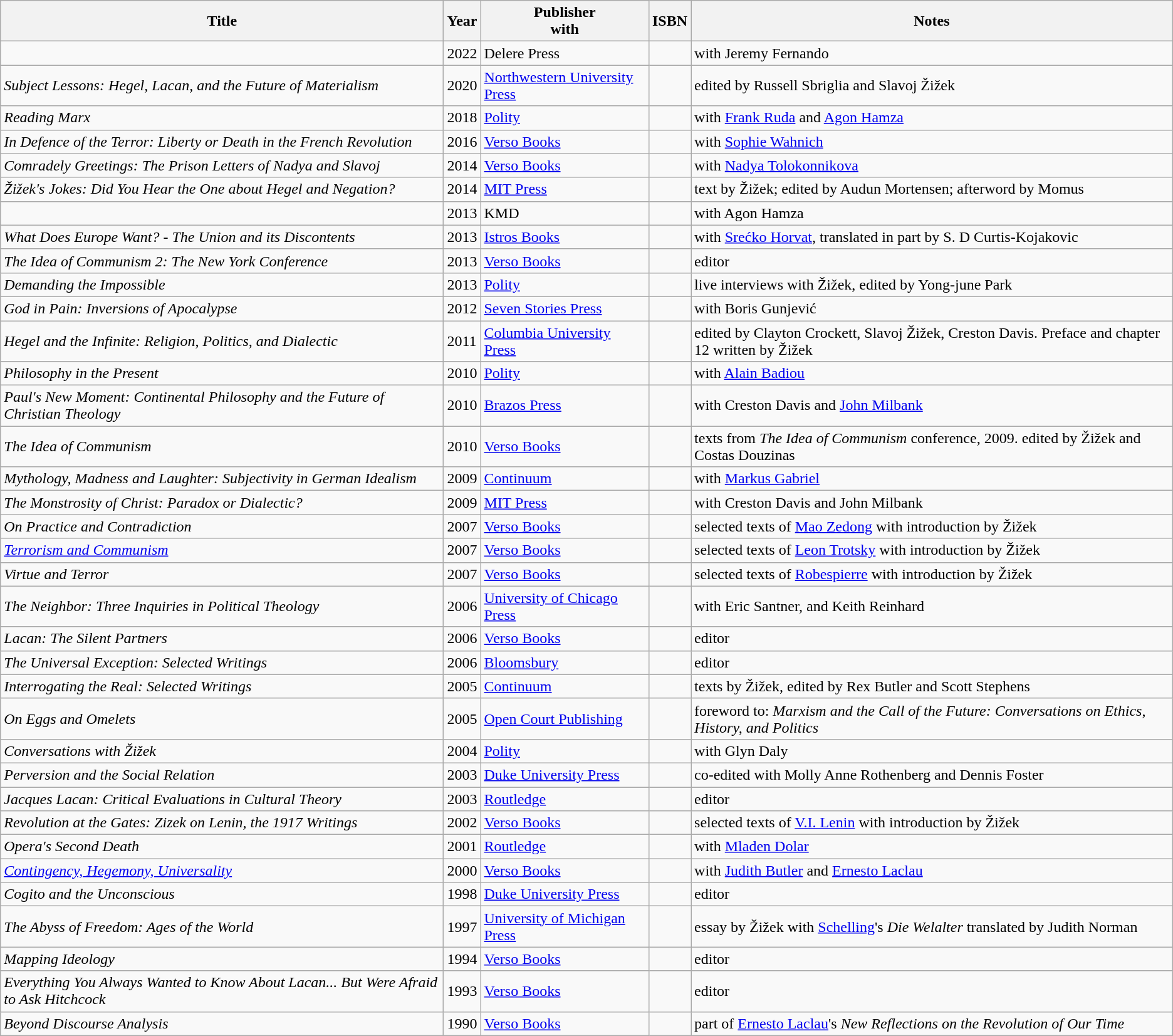<table class="wikitable sortable">
<tr>
<th>Title</th>
<th>Year</th>
<th>Publisher<br>with</th>
<th>ISBN</th>
<th>Notes</th>
</tr>
<tr>
<td><em></em></td>
<td>2022</td>
<td>Delere Press</td>
<td></td>
<td>with Jeremy Fernando</td>
</tr>
<tr>
<td><em>Subject Lessons: Hegel, Lacan, and the Future of Materialism</em></td>
<td>2020</td>
<td><a href='#'>Northwestern University Press</a></td>
<td></td>
<td>edited by Russell Sbriglia and Slavoj Žižek</td>
</tr>
<tr>
<td><em>Reading Marx</em></td>
<td>2018</td>
<td><a href='#'>Polity</a></td>
<td></td>
<td>with <a href='#'>Frank Ruda</a> and <a href='#'>Agon Hamza</a></td>
</tr>
<tr>
<td><em>In Defence of the Terror: Liberty or Death in the French Revolution</em></td>
<td>2016</td>
<td><a href='#'>Verso Books</a></td>
<td></td>
<td>with <a href='#'>Sophie Wahnich</a></td>
</tr>
<tr>
<td><em>Comradely Greetings: The Prison Letters of Nadya and Slavoj</em></td>
<td>2014</td>
<td><a href='#'>Verso Books</a></td>
<td></td>
<td>with <a href='#'>Nadya Tolokonnikova</a></td>
</tr>
<tr>
<td><em>Žižek's Jokes: Did You Hear the One about Hegel and Negation?</em></td>
<td>2014</td>
<td><a href='#'>MIT Press</a></td>
<td></td>
<td>text by Žižek; edited by Audun Mortensen; afterword by Momus</td>
</tr>
<tr>
<td><em></em></td>
<td>2013</td>
<td>KMD</td>
<td></td>
<td>with Agon Hamza</td>
</tr>
<tr>
<td><em>What Does Europe Want? - The Union and its Discontents</em></td>
<td>2013</td>
<td><a href='#'>Istros Books</a></td>
<td></td>
<td>with <a href='#'>Srećko Horvat</a>, translated in part by S. D Curtis-Kojakovic</td>
</tr>
<tr>
<td><em>The Idea of Communism 2: The New York Conference</em></td>
<td>2013</td>
<td><a href='#'>Verso Books</a></td>
<td></td>
<td>editor</td>
</tr>
<tr>
<td><em>Demanding the Impossible</em></td>
<td>2013</td>
<td><a href='#'>Polity</a></td>
<td></td>
<td>live interviews with Žižek, edited by Yong-june Park</td>
</tr>
<tr>
<td><em>God in Pain: Inversions of Apocalypse</em></td>
<td>2012</td>
<td><a href='#'>Seven Stories Press</a></td>
<td></td>
<td>with Boris Gunjević</td>
</tr>
<tr>
<td><em>Hegel and the Infinite: Religion, Politics, and Dialectic</em></td>
<td>2011</td>
<td><a href='#'>Columbia University Press</a></td>
<td></td>
<td>edited by Clayton Crockett, Slavoj Žižek, Creston Davis. Preface and chapter 12 written by Žižek</td>
</tr>
<tr>
<td><em>Philosophy in the Present</em></td>
<td>2010</td>
<td><a href='#'>Polity</a></td>
<td></td>
<td>with <a href='#'>Alain Badiou</a></td>
</tr>
<tr>
<td><em>Paul's New Moment: Continental Philosophy and the Future of Christian Theology</em></td>
<td>2010</td>
<td><a href='#'>Brazos Press</a></td>
<td></td>
<td>with Creston Davis and <a href='#'>John Milbank</a></td>
</tr>
<tr>
<td><em>The Idea of Communism</em></td>
<td>2010</td>
<td><a href='#'>Verso Books</a></td>
<td></td>
<td>texts from <em>The Idea of Communism</em> conference, 2009. edited by Žižek and Costas Douzinas</td>
</tr>
<tr>
<td><em>Mythology, Madness and Laughter: Subjectivity in German Idealism</em></td>
<td>2009</td>
<td><a href='#'>Continuum</a></td>
<td></td>
<td>with <a href='#'>Markus Gabriel</a></td>
</tr>
<tr>
<td><em>The Monstrosity of Christ: Paradox or Dialectic?</em></td>
<td>2009</td>
<td><a href='#'>MIT Press</a></td>
<td></td>
<td>with Creston Davis and John Milbank</td>
</tr>
<tr>
<td><em>On Practice and Contradiction</em></td>
<td>2007</td>
<td><a href='#'>Verso Books</a></td>
<td></td>
<td>selected texts of <a href='#'>Mao Zedong</a> with introduction by Žižek</td>
</tr>
<tr>
<td><em><a href='#'>Terrorism and Communism</a></em></td>
<td>2007</td>
<td><a href='#'>Verso Books</a></td>
<td></td>
<td>selected texts of <a href='#'>Leon Trotsky</a> with introduction by Žižek</td>
</tr>
<tr>
<td><em>Virtue and Terror</em></td>
<td>2007</td>
<td><a href='#'>Verso Books</a></td>
<td></td>
<td>selected texts of <a href='#'>Robespierre</a> with introduction by Žižek</td>
</tr>
<tr>
<td><em>The Neighbor: Three Inquiries in Political Theology</em></td>
<td>2006</td>
<td><a href='#'>University of Chicago Press</a></td>
<td></td>
<td>with Eric Santner, and Keith Reinhard</td>
</tr>
<tr>
<td><em>Lacan: The Silent Partners</em></td>
<td>2006</td>
<td><a href='#'>Verso Books</a></td>
<td></td>
<td>editor</td>
</tr>
<tr>
<td><em>The Universal Exception: Selected Writings</em></td>
<td>2006</td>
<td><a href='#'>Bloomsbury</a></td>
<td></td>
<td>editor</td>
</tr>
<tr>
<td><em>Interrogating the Real: Selected Writings</em></td>
<td>2005</td>
<td><a href='#'>Continuum</a></td>
<td></td>
<td>texts by Žižek, edited by Rex Butler and Scott Stephens</td>
</tr>
<tr>
<td><em>On Eggs and Omelets</em></td>
<td>2005</td>
<td><a href='#'>Open Court Publishing</a></td>
<td></td>
<td>foreword to: <em>Marxism and the Call of the Future: Conversations on Ethics, History, and Politics</em></td>
</tr>
<tr>
<td><em>Conversations with Žižek</em></td>
<td>2004</td>
<td><a href='#'>Polity</a></td>
<td></td>
<td>with Glyn Daly</td>
</tr>
<tr>
<td><em>Perversion and the Social Relation</em></td>
<td>2003</td>
<td><a href='#'>Duke University Press</a></td>
<td></td>
<td>co-edited with Molly Anne Rothenberg and Dennis Foster</td>
</tr>
<tr>
<td><em>Jacques Lacan: Critical Evaluations in Cultural Theory</em></td>
<td>2003</td>
<td><a href='#'>Routledge</a></td>
<td></td>
<td>editor</td>
</tr>
<tr>
<td><em>Revolution at the Gates: Zizek on Lenin, the 1917 Writings</em></td>
<td>2002</td>
<td><a href='#'>Verso Books</a></td>
<td></td>
<td>selected texts of <a href='#'>V.I. Lenin</a> with introduction by Žižek</td>
</tr>
<tr>
<td><em>Opera's Second Death</em></td>
<td>2001</td>
<td><a href='#'>Routledge</a></td>
<td></td>
<td>with <a href='#'>Mladen Dolar</a></td>
</tr>
<tr>
<td><em><a href='#'>Contingency, Hegemony, Universality</a></em></td>
<td>2000</td>
<td><a href='#'>Verso Books</a></td>
<td></td>
<td>with <a href='#'>Judith Butler</a> and <a href='#'>Ernesto Laclau</a></td>
</tr>
<tr>
<td><em>Cogito and the Unconscious</em></td>
<td>1998</td>
<td><a href='#'>Duke University Press</a></td>
<td></td>
<td>editor</td>
</tr>
<tr>
<td><em>The Abyss of Freedom: Ages of the World</em></td>
<td>1997</td>
<td><a href='#'>University of Michigan Press</a></td>
<td></td>
<td>essay by Žižek with <a href='#'>Schelling</a>'s <em>Die Welalter</em> translated by Judith Norman</td>
</tr>
<tr>
<td><em>Mapping Ideology</em></td>
<td>1994</td>
<td><a href='#'>Verso Books</a></td>
<td></td>
<td>editor</td>
</tr>
<tr>
<td><em>Everything You Always Wanted to Know About Lacan... But Were Afraid to Ask Hitchcock</em></td>
<td>1993</td>
<td><a href='#'>Verso Books</a></td>
<td></td>
<td>editor</td>
</tr>
<tr>
<td><em>Beyond Discourse Analysis</em></td>
<td>1990</td>
<td><a href='#'>Verso Books</a></td>
<td></td>
<td>part of <a href='#'>Ernesto Laclau</a>'s <em>New Reflections on the Revolution of Our Time</em></td>
</tr>
</table>
